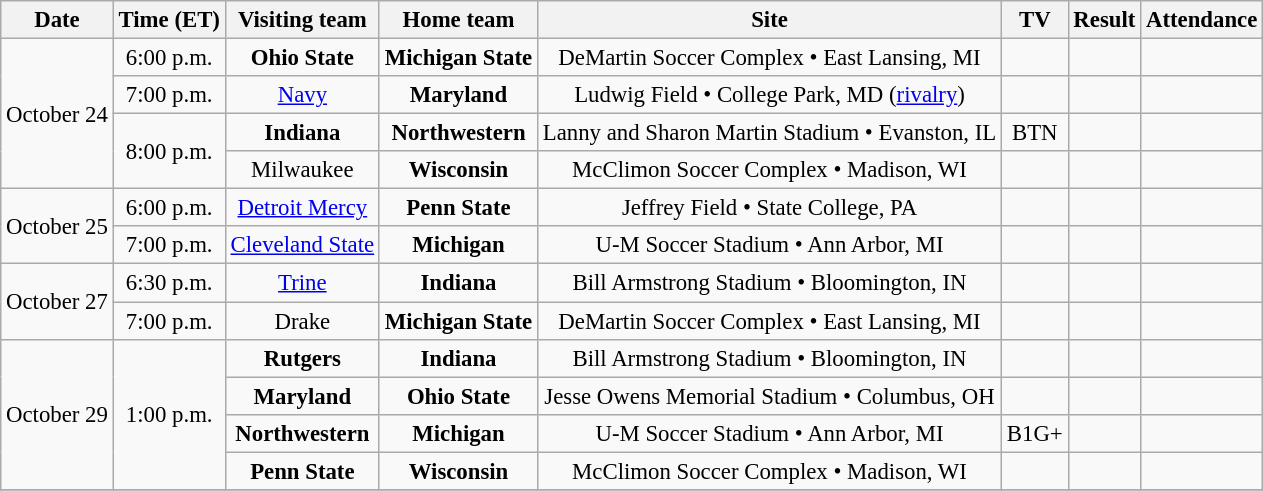<table class="wikitable" style="font-size:95%; text-align: center;">
<tr>
<th>Date</th>
<th>Time (ET)</th>
<th>Visiting team</th>
<th>Home team</th>
<th>Site</th>
<th>TV</th>
<th>Result</th>
<th>Attendance</th>
</tr>
<tr>
<td rowspan="4">October 24</td>
<td>6:00 p.m.</td>
<td><strong>Ohio State</strong></td>
<td><strong>Michigan State</strong></td>
<td>DeMartin Soccer Complex • East Lansing, MI</td>
<td></td>
<td></td>
<td></td>
</tr>
<tr>
<td>7:00 p.m.</td>
<td><a href='#'>Navy</a></td>
<td><strong>Maryland</strong></td>
<td>Ludwig Field • College Park, MD (<a href='#'>rivalry</a>)</td>
<td></td>
<td></td>
<td></td>
</tr>
<tr>
<td rowspan="2">8:00 p.m.</td>
<td><strong>Indiana</strong></td>
<td><strong>Northwestern</strong></td>
<td>Lanny and Sharon Martin Stadium • Evanston, IL</td>
<td>BTN</td>
<td></td>
<td></td>
</tr>
<tr>
<td>Milwaukee</td>
<td><strong>Wisconsin</strong></td>
<td>McClimon Soccer Complex • Madison, WI</td>
<td></td>
<td></td>
<td></td>
</tr>
<tr>
<td rowspan="2">October 25</td>
<td>6:00 p.m.</td>
<td><a href='#'>Detroit Mercy</a></td>
<td><strong>Penn State</strong></td>
<td>Jeffrey Field • State College, PA</td>
<td></td>
<td></td>
<td></td>
</tr>
<tr>
<td>7:00 p.m.</td>
<td><a href='#'>Cleveland State</a></td>
<td><strong>Michigan</strong></td>
<td>U-M Soccer Stadium • Ann Arbor, MI</td>
<td></td>
<td></td>
<td></td>
</tr>
<tr>
<td rowspan="2">October 27</td>
<td>6:30 p.m.</td>
<td><a href='#'>Trine</a></td>
<td><strong>Indiana</strong></td>
<td>Bill Armstrong Stadium • Bloomington, IN</td>
<td></td>
<td></td>
<td></td>
</tr>
<tr>
<td>7:00 p.m.</td>
<td>Drake</td>
<td><strong>Michigan State</strong></td>
<td>DeMartin Soccer Complex • East Lansing, MI</td>
<td></td>
<td></td>
<td></td>
</tr>
<tr>
<td rowspan="4">October 29</td>
<td rowspan="4">1:00 p.m.</td>
<td><strong>Rutgers</strong></td>
<td><strong>Indiana</strong></td>
<td>Bill Armstrong Stadium • Bloomington, IN</td>
<td></td>
<td></td>
<td></td>
</tr>
<tr>
<td><strong>Maryland</strong></td>
<td><strong>Ohio State</strong></td>
<td>Jesse Owens Memorial Stadium • Columbus, OH</td>
<td></td>
<td></td>
<td></td>
</tr>
<tr>
<td><strong>Northwestern</strong></td>
<td><strong>Michigan</strong></td>
<td>U-M Soccer Stadium • Ann Arbor, MI</td>
<td>B1G+</td>
<td></td>
<td></td>
</tr>
<tr>
<td><strong>Penn State</strong></td>
<td><strong>Wisconsin</strong></td>
<td>McClimon Soccer Complex • Madison, WI</td>
<td></td>
<td></td>
<td></td>
</tr>
<tr>
</tr>
</table>
